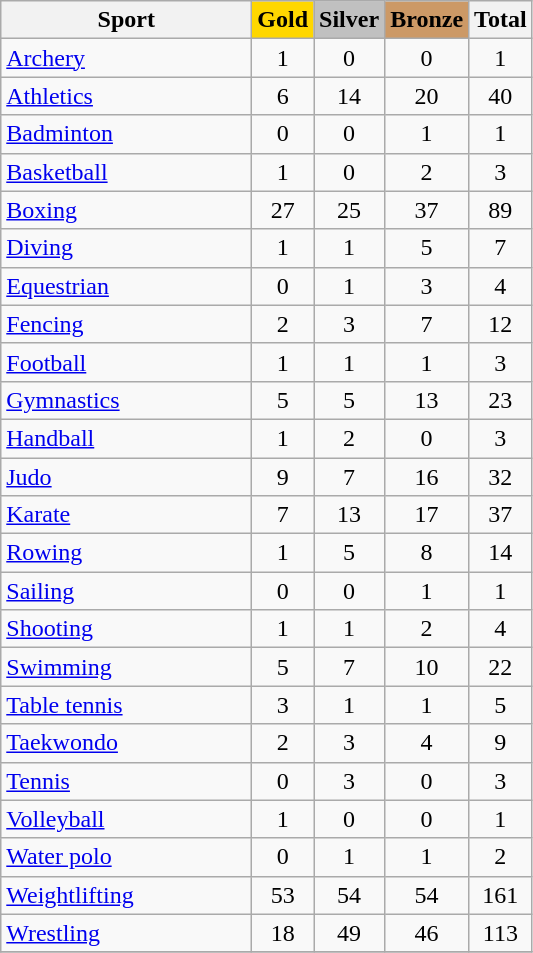<table class="wikitable sortable plainrowheaders" border="1" style="text-align:center;">
<tr>
<th scope="col" style="width:10em;">Sport</th>
<th scope="col" style="background-color:gold; font-weight:bold;">Gold</th>
<th scope="col" style="background-color:silver; font-weight:bold;">Silver</th>
<th scope="col" style="background-color:#cc9966; font-weight:bold;">Bronze</th>
<th scope="col">Total</th>
</tr>
<tr>
<td align=left> <a href='#'>Archery</a></td>
<td>1</td>
<td>0</td>
<td>0</td>
<td>1</td>
</tr>
<tr>
<td align=left> <a href='#'>Athletics</a></td>
<td>6</td>
<td>14</td>
<td>20</td>
<td>40</td>
</tr>
<tr>
<td align=left> <a href='#'>Badminton</a></td>
<td>0</td>
<td>0</td>
<td>1</td>
<td>1</td>
</tr>
<tr>
<td align=left> <a href='#'>Basketball</a></td>
<td>1</td>
<td>0</td>
<td>2</td>
<td>3</td>
</tr>
<tr>
<td align=left> <a href='#'>Boxing</a></td>
<td>27</td>
<td>25</td>
<td>37</td>
<td>89</td>
</tr>
<tr>
<td align=left> <a href='#'>Diving</a></td>
<td>1</td>
<td>1</td>
<td>5</td>
<td>7</td>
</tr>
<tr>
<td align=left> <a href='#'>Equestrian</a></td>
<td>0</td>
<td>1</td>
<td>3</td>
<td>4</td>
</tr>
<tr>
<td align=left> <a href='#'>Fencing</a></td>
<td>2</td>
<td>3</td>
<td>7</td>
<td>12</td>
</tr>
<tr>
<td align=left> <a href='#'>Football</a></td>
<td>1</td>
<td>1</td>
<td>1</td>
<td>3</td>
</tr>
<tr>
<td align=left> <a href='#'>Gymnastics</a></td>
<td>5</td>
<td>5</td>
<td>13</td>
<td>23</td>
</tr>
<tr>
<td align=left> <a href='#'>Handball</a></td>
<td>1</td>
<td>2</td>
<td>0</td>
<td>3</td>
</tr>
<tr>
<td align=left> <a href='#'>Judo</a></td>
<td>9</td>
<td>7</td>
<td>16</td>
<td>32</td>
</tr>
<tr>
<td align=left> <a href='#'>Karate</a></td>
<td>7</td>
<td>13</td>
<td>17</td>
<td>37</td>
</tr>
<tr>
<td align=left> <a href='#'>Rowing</a></td>
<td>1</td>
<td>5</td>
<td>8</td>
<td>14</td>
</tr>
<tr>
<td align=left> <a href='#'>Sailing</a></td>
<td>0</td>
<td>0</td>
<td>1</td>
<td>1</td>
</tr>
<tr>
<td align=left> <a href='#'>Shooting</a></td>
<td>1</td>
<td>1</td>
<td>2</td>
<td>4</td>
</tr>
<tr>
<td align=left> <a href='#'>Swimming</a></td>
<td>5</td>
<td>7</td>
<td>10</td>
<td>22</td>
</tr>
<tr>
<td align=left> <a href='#'>Table tennis</a></td>
<td>3</td>
<td>1</td>
<td>1</td>
<td>5</td>
</tr>
<tr>
<td align=left> <a href='#'>Taekwondo</a></td>
<td>2</td>
<td>3</td>
<td>4</td>
<td>9</td>
</tr>
<tr>
<td align=left> <a href='#'>Tennis</a></td>
<td>0</td>
<td>3</td>
<td>0</td>
<td>3</td>
</tr>
<tr>
<td align=left> <a href='#'>Volleyball</a></td>
<td>1</td>
<td>0</td>
<td>0</td>
<td>1</td>
</tr>
<tr>
<td align=left> <a href='#'>Water polo</a></td>
<td>0</td>
<td>1</td>
<td>1</td>
<td>2</td>
</tr>
<tr>
<td align=left> <a href='#'>Weightlifting</a></td>
<td>53</td>
<td>54</td>
<td>54</td>
<td>161</td>
</tr>
<tr>
<td align=left> <a href='#'>Wrestling</a></td>
<td>18</td>
<td>49</td>
<td>46</td>
<td>113</td>
</tr>
<tr>
</tr>
</table>
